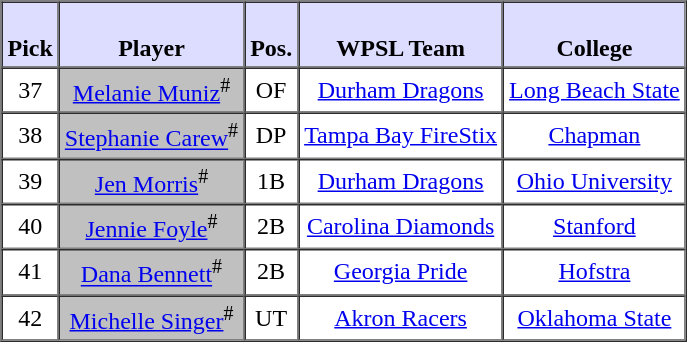<table style="text-align: center" border="1" cellpadding="3" cellspacing="0">
<tr>
<th style="background:#ddf;"><br>Pick</th>
<th style="background:#ddf;"><br>Player</th>
<th style="background:#ddf;"><br>Pos.</th>
<th style="background:#ddf;"><br>WPSL Team</th>
<th style="background:#ddf;"><br>College</th>
</tr>
<tr>
<td>37</td>
<td style="background:#C0C0C0;"><a href='#'>Melanie Muniz</a><sup>#</sup></td>
<td>OF</td>
<td><a href='#'>Durham Dragons</a></td>
<td><a href='#'>Long Beach State</a></td>
</tr>
<tr>
<td>38</td>
<td style="background:#C0C0C0;"><a href='#'>Stephanie Carew</a><sup>#</sup></td>
<td>DP</td>
<td><a href='#'>Tampa Bay FireStix</a></td>
<td><a href='#'>Chapman</a></td>
</tr>
<tr>
<td>39</td>
<td style="background:#C0C0C0;"><a href='#'>Jen Morris</a><sup>#</sup></td>
<td>1B</td>
<td><a href='#'>Durham Dragons</a></td>
<td><a href='#'>Ohio University</a></td>
</tr>
<tr>
<td>40</td>
<td style="background:#C0C0C0;"><a href='#'>Jennie Foyle</a><sup>#</sup></td>
<td>2B</td>
<td><a href='#'>Carolina Diamonds</a></td>
<td><a href='#'>Stanford</a></td>
</tr>
<tr>
<td>41</td>
<td style="background:#C0C0C0;"><a href='#'>Dana Bennett</a><sup>#</sup></td>
<td>2B</td>
<td><a href='#'>Georgia Pride</a></td>
<td><a href='#'>Hofstra</a></td>
</tr>
<tr>
<td>42</td>
<td style="background:#C0C0C0;"><a href='#'>Michelle Singer</a><sup>#</sup></td>
<td>UT</td>
<td><a href='#'>Akron Racers</a></td>
<td><a href='#'>Oklahoma State</a></td>
</tr>
</table>
